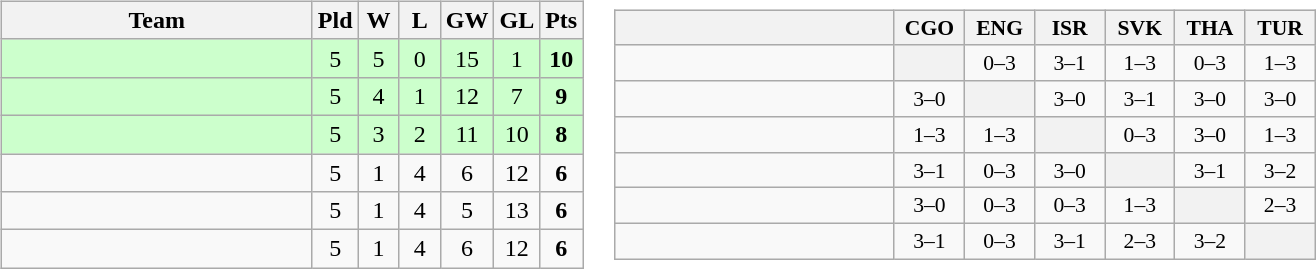<table>
<tr>
<td><br><table class="wikitable" style="text-align:center">
<tr>
<th width=200>Team</th>
<th width=20>Pld</th>
<th width=20>W</th>
<th width=20>L</th>
<th width=20>GW</th>
<th width=20>GL</th>
<th width=20>Pts</th>
</tr>
<tr bgcolor=ccffcc>
<td style="text-align:left;"></td>
<td>5</td>
<td>5</td>
<td>0</td>
<td>15</td>
<td>1</td>
<td><strong>10</strong></td>
</tr>
<tr bgcolor=ccffcc>
<td style="text-align:left;"></td>
<td>5</td>
<td>4</td>
<td>1</td>
<td>12</td>
<td>7</td>
<td><strong>9</strong></td>
</tr>
<tr bgcolor=ccffcc>
<td style="text-align:left;"></td>
<td>5</td>
<td>3</td>
<td>2</td>
<td>11</td>
<td>10</td>
<td><strong>8</strong></td>
</tr>
<tr>
<td style="text-align:left;"></td>
<td>5</td>
<td>1</td>
<td>4</td>
<td>6</td>
<td>12</td>
<td><strong>6</strong></td>
</tr>
<tr>
<td style="text-align:left;"></td>
<td>5</td>
<td>1</td>
<td>4</td>
<td>5</td>
<td>13</td>
<td><strong>6</strong></td>
</tr>
<tr>
<td style="text-align:left;"></td>
<td>5</td>
<td>1</td>
<td>4</td>
<td>6</td>
<td>12</td>
<td><strong>6</strong></td>
</tr>
</table>
</td>
<td><br><table class="wikitable" style="text-align:center; font-size:90%">
<tr>
<th width="180"> </th>
<th width="40">CGO</th>
<th width="40">ENG</th>
<th width="40">ISR</th>
<th width="40">SVK</th>
<th width="40">THA</th>
<th width="40">TUR</th>
</tr>
<tr>
<td style="text-align:left;"></td>
<th></th>
<td>0–3</td>
<td>3–1</td>
<td>1–3</td>
<td>0–3</td>
<td>1–3</td>
</tr>
<tr>
<td style="text-align:left;"></td>
<td>3–0</td>
<th></th>
<td>3–0</td>
<td>3–1</td>
<td>3–0</td>
<td>3–0</td>
</tr>
<tr>
<td style="text-align:left;"></td>
<td>1–3</td>
<td>1–3</td>
<th></th>
<td>0–3</td>
<td>3–0</td>
<td>1–3</td>
</tr>
<tr>
<td style="text-align:left;"></td>
<td>3–1</td>
<td>0–3</td>
<td>3–0</td>
<th></th>
<td>3–1</td>
<td>3–2</td>
</tr>
<tr>
<td style="text-align:left;"></td>
<td>3–0</td>
<td>0–3</td>
<td>0–3</td>
<td>1–3</td>
<th></th>
<td>2–3</td>
</tr>
<tr>
<td style="text-align:left;"></td>
<td>3–1</td>
<td>0–3</td>
<td>3–1</td>
<td>2–3</td>
<td>3–2</td>
<th></th>
</tr>
</table>
</td>
</tr>
</table>
